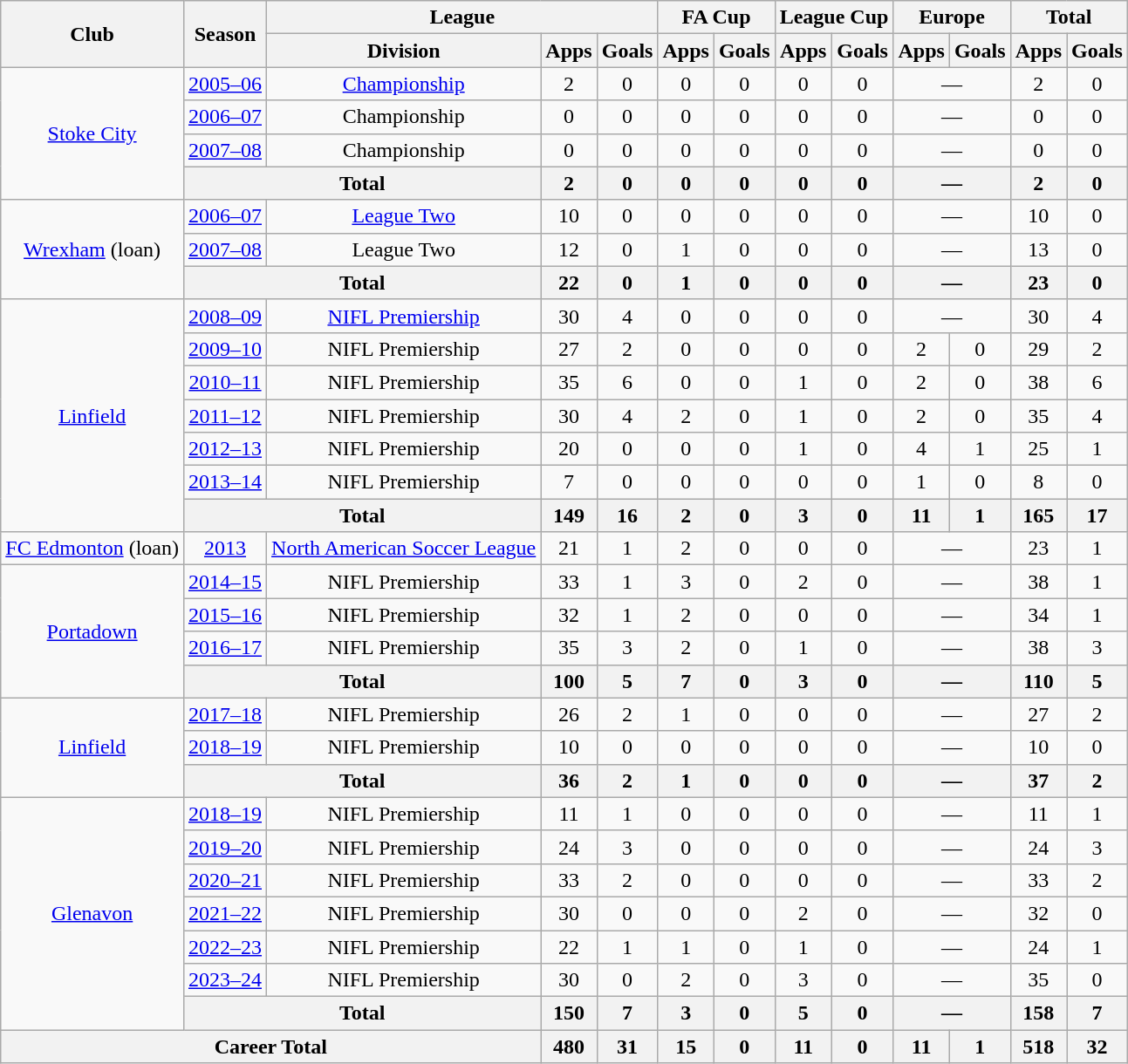<table class="wikitable" style="text-align: center;">
<tr>
<th rowspan="2">Club</th>
<th rowspan="2">Season</th>
<th colspan="3">League</th>
<th colspan="2">FA Cup</th>
<th colspan="2">League Cup</th>
<th colspan="2">Europe</th>
<th colspan="2">Total</th>
</tr>
<tr>
<th>Division</th>
<th>Apps</th>
<th>Goals</th>
<th>Apps</th>
<th>Goals</th>
<th>Apps</th>
<th>Goals</th>
<th>Apps</th>
<th>Goals</th>
<th>Apps</th>
<th>Goals</th>
</tr>
<tr>
<td rowspan=4><a href='#'>Stoke City</a></td>
<td><a href='#'>2005–06</a></td>
<td><a href='#'>Championship</a></td>
<td>2</td>
<td>0</td>
<td>0</td>
<td>0</td>
<td>0</td>
<td>0</td>
<td colspan="2">—</td>
<td>2</td>
<td>0</td>
</tr>
<tr>
<td><a href='#'>2006–07</a></td>
<td>Championship</td>
<td>0</td>
<td>0</td>
<td>0</td>
<td>0</td>
<td>0</td>
<td>0</td>
<td colspan="2">—</td>
<td>0</td>
<td>0</td>
</tr>
<tr>
<td><a href='#'>2007–08</a></td>
<td>Championship</td>
<td>0</td>
<td>0</td>
<td>0</td>
<td>0</td>
<td>0</td>
<td>0</td>
<td colspan="2">—</td>
<td>0</td>
<td>0</td>
</tr>
<tr>
<th colspan=2>Total</th>
<th>2</th>
<th>0</th>
<th>0</th>
<th>0</th>
<th>0</th>
<th>0</th>
<th colspan="2">—</th>
<th>2</th>
<th>0</th>
</tr>
<tr>
<td rowspan=3><a href='#'>Wrexham</a> (loan)</td>
<td><a href='#'>2006–07</a></td>
<td><a href='#'>League Two</a></td>
<td>10</td>
<td>0</td>
<td>0</td>
<td>0</td>
<td>0</td>
<td>0</td>
<td colspan="2">—</td>
<td>10</td>
<td>0</td>
</tr>
<tr>
<td><a href='#'>2007–08</a></td>
<td>League Two</td>
<td>12</td>
<td>0</td>
<td>1</td>
<td>0</td>
<td>0</td>
<td>0</td>
<td colspan="2">—</td>
<td>13</td>
<td>0</td>
</tr>
<tr>
<th colspan=2>Total</th>
<th>22</th>
<th>0</th>
<th>1</th>
<th>0</th>
<th>0</th>
<th>0</th>
<th colspan="2">—</th>
<th>23</th>
<th>0</th>
</tr>
<tr>
<td rowspan=7><a href='#'>Linfield</a></td>
<td><a href='#'>2008–09</a></td>
<td><a href='#'>NIFL Premiership</a></td>
<td>30</td>
<td>4</td>
<td>0</td>
<td>0</td>
<td>0</td>
<td>0</td>
<td colspan="2">—</td>
<td>30</td>
<td>4</td>
</tr>
<tr>
<td><a href='#'>2009–10</a></td>
<td>NIFL Premiership</td>
<td>27</td>
<td>2</td>
<td>0</td>
<td>0</td>
<td>0</td>
<td>0</td>
<td>2</td>
<td>0</td>
<td>29</td>
<td>2</td>
</tr>
<tr>
<td><a href='#'>2010–11</a></td>
<td>NIFL Premiership</td>
<td>35</td>
<td>6</td>
<td>0</td>
<td>0</td>
<td>1</td>
<td>0</td>
<td>2</td>
<td>0</td>
<td>38</td>
<td>6</td>
</tr>
<tr>
<td><a href='#'>2011–12</a></td>
<td>NIFL Premiership</td>
<td>30</td>
<td>4</td>
<td>2</td>
<td>0</td>
<td>1</td>
<td>0</td>
<td>2</td>
<td>0</td>
<td>35</td>
<td>4</td>
</tr>
<tr>
<td><a href='#'>2012–13</a></td>
<td>NIFL Premiership</td>
<td>20</td>
<td>0</td>
<td>0</td>
<td>0</td>
<td>1</td>
<td>0</td>
<td>4</td>
<td>1</td>
<td>25</td>
<td>1</td>
</tr>
<tr>
<td><a href='#'>2013–14</a></td>
<td>NIFL Premiership</td>
<td>7</td>
<td>0</td>
<td>0</td>
<td>0</td>
<td>0</td>
<td>0</td>
<td>1</td>
<td>0</td>
<td>8</td>
<td>0</td>
</tr>
<tr>
<th colspan=2>Total</th>
<th>149</th>
<th>16</th>
<th>2</th>
<th>0</th>
<th>3</th>
<th>0</th>
<th>11</th>
<th>1</th>
<th>165</th>
<th>17</th>
</tr>
<tr>
<td><a href='#'>FC Edmonton</a> (loan)</td>
<td><a href='#'>2013</a></td>
<td><a href='#'>North American Soccer League</a></td>
<td>21</td>
<td>1</td>
<td>2</td>
<td>0</td>
<td>0</td>
<td>0</td>
<td colspan="2">—</td>
<td>23</td>
<td>1</td>
</tr>
<tr>
<td rowspan=4><a href='#'>Portadown</a></td>
<td><a href='#'>2014–15</a></td>
<td>NIFL Premiership</td>
<td>33</td>
<td>1</td>
<td>3</td>
<td>0</td>
<td>2</td>
<td>0</td>
<td colspan="2">—</td>
<td>38</td>
<td>1</td>
</tr>
<tr>
<td><a href='#'>2015–16</a></td>
<td>NIFL Premiership</td>
<td>32</td>
<td>1</td>
<td>2</td>
<td>0</td>
<td>0</td>
<td>0</td>
<td colspan="2">—</td>
<td>34</td>
<td>1</td>
</tr>
<tr>
<td><a href='#'>2016–17</a></td>
<td>NIFL Premiership</td>
<td>35</td>
<td>3</td>
<td>2</td>
<td>0</td>
<td>1</td>
<td>0</td>
<td colspan="2">—</td>
<td>38</td>
<td>3</td>
</tr>
<tr>
<th colspan=2>Total</th>
<th>100</th>
<th>5</th>
<th>7</th>
<th>0</th>
<th>3</th>
<th>0</th>
<th colspan="2">—</th>
<th>110</th>
<th>5</th>
</tr>
<tr>
<td rowspan=3><a href='#'>Linfield</a></td>
<td><a href='#'>2017–18</a></td>
<td>NIFL Premiership</td>
<td>26</td>
<td>2</td>
<td>1</td>
<td>0</td>
<td>0</td>
<td>0</td>
<td colspan="2">—</td>
<td>27</td>
<td>2</td>
</tr>
<tr>
<td><a href='#'>2018–19</a></td>
<td>NIFL Premiership</td>
<td>10</td>
<td>0</td>
<td>0</td>
<td>0</td>
<td>0</td>
<td>0</td>
<td colspan="2">—</td>
<td>10</td>
<td>0</td>
</tr>
<tr>
<th colspan=2>Total</th>
<th>36</th>
<th>2</th>
<th>1</th>
<th>0</th>
<th>0</th>
<th>0</th>
<th colspan="2">—</th>
<th>37</th>
<th>2</th>
</tr>
<tr>
<td rowspan=7><a href='#'>Glenavon</a></td>
<td><a href='#'>2018–19</a></td>
<td>NIFL Premiership</td>
<td>11</td>
<td>1</td>
<td>0</td>
<td>0</td>
<td>0</td>
<td>0</td>
<td colspan="2">—</td>
<td>11</td>
<td>1</td>
</tr>
<tr>
<td><a href='#'>2019–20</a></td>
<td>NIFL Premiership</td>
<td>24</td>
<td>3</td>
<td>0</td>
<td>0</td>
<td>0</td>
<td>0</td>
<td colspan="2">—</td>
<td>24</td>
<td>3</td>
</tr>
<tr>
<td><a href='#'>2020–21</a></td>
<td>NIFL Premiership</td>
<td>33</td>
<td>2</td>
<td>0</td>
<td>0</td>
<td>0</td>
<td>0</td>
<td colspan="2">—</td>
<td>33</td>
<td>2</td>
</tr>
<tr>
<td><a href='#'>2021–22</a></td>
<td>NIFL Premiership</td>
<td>30</td>
<td>0</td>
<td>0</td>
<td>0</td>
<td>2</td>
<td>0</td>
<td colspan="2">—</td>
<td>32</td>
<td>0</td>
</tr>
<tr>
<td><a href='#'>2022–23</a></td>
<td>NIFL Premiership</td>
<td>22</td>
<td>1</td>
<td>1</td>
<td>0</td>
<td>1</td>
<td>0</td>
<td colspan="2">—</td>
<td>24</td>
<td>1</td>
</tr>
<tr>
<td><a href='#'>2023–24</a></td>
<td>NIFL Premiership</td>
<td>30</td>
<td>0</td>
<td>2</td>
<td>0</td>
<td>3</td>
<td>0</td>
<td colspan="2">—</td>
<td>35</td>
<td>0</td>
</tr>
<tr>
<th colspan=2>Total</th>
<th>150</th>
<th>7</th>
<th>3</th>
<th>0</th>
<th>5</th>
<th>0</th>
<th colspan="2">—</th>
<th>158</th>
<th>7</th>
</tr>
<tr>
<th colspan="3">Career Total</th>
<th>480</th>
<th>31</th>
<th>15</th>
<th>0</th>
<th>11</th>
<th>0</th>
<th>11</th>
<th>1</th>
<th>518</th>
<th>32</th>
</tr>
</table>
